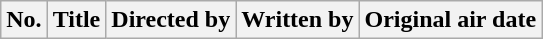<table class="wikitable plainrowheaders">
<tr>
<th style="background:#;">No.</th>
<th style="background:#;">Title</th>
<th style="background:#;">Directed by</th>
<th style="background:#;">Written by</th>
<th style="background:#;">Original air date<br>
































</th>
</tr>
</table>
